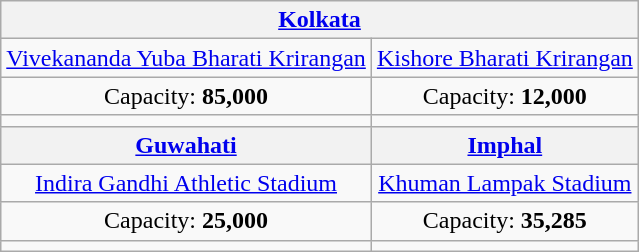<table class="wikitable" style="text-align:center;">
<tr>
<th colspan="2"><a href='#'>Kolkata</a></th>
</tr>
<tr>
<td><a href='#'>Vivekananda Yuba Bharati Krirangan</a></td>
<td><a href='#'>Kishore Bharati Krirangan</a></td>
</tr>
<tr>
<td>Capacity: <strong>85,000</strong></td>
<td>Capacity: <strong>12,000</strong></td>
</tr>
<tr>
<td></td>
<td></td>
</tr>
<tr>
<th><a href='#'>Guwahati</a></th>
<th><a href='#'>Imphal</a></th>
</tr>
<tr>
<td><a href='#'>Indira Gandhi Athletic Stadium</a></td>
<td><a href='#'>Khuman Lampak Stadium</a></td>
</tr>
<tr>
<td>Capacity: <strong>25,000</strong></td>
<td>Capacity: <strong>35,285</strong></td>
</tr>
<tr>
<td></td>
<td></td>
</tr>
</table>
